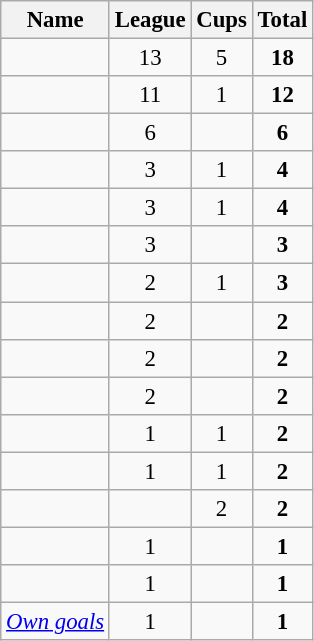<table class="wikitable sortable" style="text-align:center; font-size:95%">
<tr>
<th>Name</th>
<th>League</th>
<th>Cups</th>
<th>Total</th>
</tr>
<tr>
<td></td>
<td>13</td>
<td>5</td>
<td> <strong>18</strong></td>
</tr>
<tr>
<td><em></em></td>
<td>11</td>
<td>1</td>
<td> <strong>12</strong></td>
</tr>
<tr>
<td></td>
<td>6</td>
<td></td>
<td> <strong>6</strong></td>
</tr>
<tr>
<td><em></em></td>
<td>3</td>
<td>1</td>
<td> <strong>4</strong></td>
</tr>
<tr>
<td></td>
<td>3</td>
<td>1</td>
<td> <strong>4</strong></td>
</tr>
<tr>
<td></td>
<td>3</td>
<td></td>
<td> <strong>3</strong></td>
</tr>
<tr>
<td></td>
<td>2</td>
<td>1</td>
<td> <strong>3</strong></td>
</tr>
<tr>
<td></td>
<td>2</td>
<td></td>
<td> <strong>2</strong></td>
</tr>
<tr>
<td></td>
<td>2</td>
<td></td>
<td> <strong>2</strong></td>
</tr>
<tr>
<td></td>
<td>2</td>
<td></td>
<td> <strong>2</strong></td>
</tr>
<tr>
<td></td>
<td>1</td>
<td>1</td>
<td> <strong>2</strong></td>
</tr>
<tr>
<td></td>
<td>1</td>
<td>1</td>
<td> <strong>2</strong></td>
</tr>
<tr>
<td></td>
<td></td>
<td>2</td>
<td> <strong>2</strong></td>
</tr>
<tr>
<td></td>
<td>1</td>
<td></td>
<td> <strong>1</strong></td>
</tr>
<tr>
<td></td>
<td>1</td>
<td></td>
<td> <strong>1</strong></td>
</tr>
<tr>
<td><em><a href='#'>Own goals</a></em></td>
<td>1</td>
<td></td>
<td> <strong>1</strong></td>
</tr>
</table>
